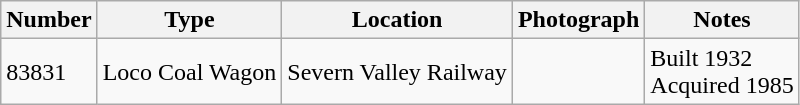<table class="wikitable">
<tr>
<th>Number</th>
<th>Type</th>
<th>Location</th>
<th>Photograph</th>
<th>Notes</th>
</tr>
<tr>
<td>83831</td>
<td>Loco Coal Wagon</td>
<td>Severn Valley Railway</td>
<td></td>
<td>Built 1932<br>Acquired 1985</td>
</tr>
</table>
